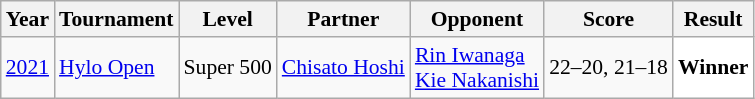<table class="sortable wikitable" style="font-size: 90%;">
<tr>
<th>Year</th>
<th>Tournament</th>
<th>Level</th>
<th>Partner</th>
<th>Opponent</th>
<th>Score</th>
<th>Result</th>
</tr>
<tr>
<td align="center"><a href='#'>2021</a></td>
<td align="left"><a href='#'>Hylo Open</a></td>
<td align="left">Super 500</td>
<td align="left"> <a href='#'>Chisato Hoshi</a></td>
<td align="left"> <a href='#'>Rin Iwanaga</a><br> <a href='#'>Kie Nakanishi</a></td>
<td align="left">22–20, 21–18</td>
<td style="text-align:left; background:white"><strong> Winner</strong></td>
</tr>
</table>
